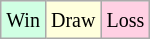<table class="wikitable">
<tr>
<td style="background:#d0ffe3;"><small>Win</small></td>
<td style="background:#ffffdd;"><small>Draw</small></td>
<td style="background:#ffd0e3;"><small>Loss</small></td>
</tr>
</table>
